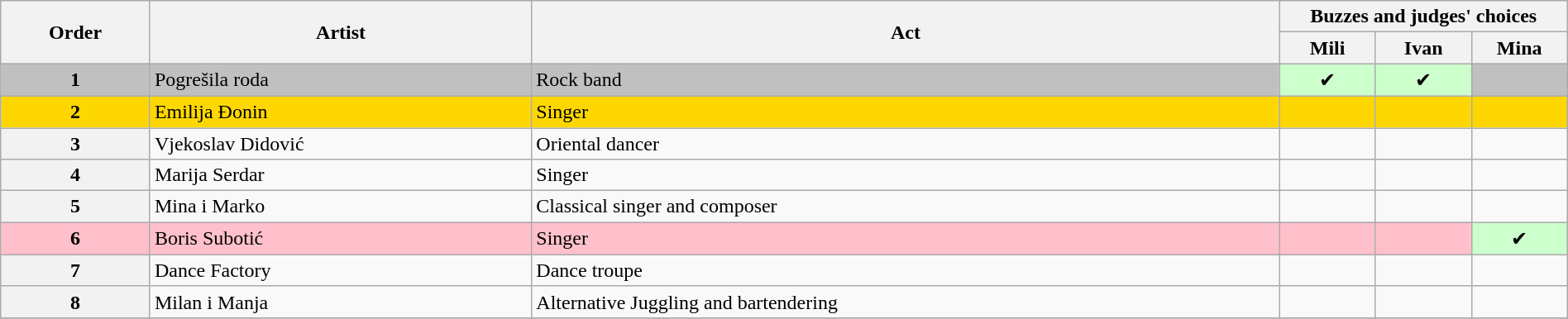<table class="wikitable" style="width:100%;">
<tr>
<th rowspan=2>Order</th>
<th rowspan=2>Artist</th>
<th rowspan=2>Act</th>
<th colspan=3>Buzzes and judges' choices</th>
</tr>
<tr>
<th width="70">Mili</th>
<th width="70">Ivan</th>
<th width="70">Mina</th>
</tr>
<tr>
<th style="background:silver;">1</th>
<td style="background:silver;">Pogrešila roda</td>
<td style="background:silver;">Rock band</td>
<td style="background:#cfc; text-align:center;">✔</td>
<td style="background:#cfc; text-align:center;">✔</td>
<td style="background:silver;"></td>
</tr>
<tr>
<th style="background:gold;">2</th>
<td style="background:gold;">Emilija Đonin</td>
<td style="background:gold;">Singer</td>
<td style="background:gold;"></td>
<td style="background:gold;"></td>
<td style="background:gold;"></td>
</tr>
<tr>
<th>3</th>
<td>Vjekoslav Didović</td>
<td>Oriental dancer</td>
<td></td>
<td></td>
<td></td>
</tr>
<tr>
<th>4</th>
<td>Marija Serdar</td>
<td>Singer</td>
<td></td>
<td></td>
<td></td>
</tr>
<tr>
<th>5</th>
<td>Mina i Marko</td>
<td>Classical singer and composer</td>
<td></td>
<td></td>
<td></td>
</tr>
<tr>
<th style="background:pink;">6</th>
<td style="background:pink;">Boris Subotić</td>
<td style="background:pink;">Singer</td>
<td style="background:pink;"></td>
<td style="background:pink;"></td>
<td style="background:#cfc; text-align:center;">✔</td>
</tr>
<tr>
<th>7</th>
<td>Dance Factory</td>
<td>Dance troupe</td>
<td></td>
<td></td>
</tr>
<tr>
<th>8</th>
<td>Milan i Manja</td>
<td>Alternative Juggling and bartendering</td>
<td></td>
<td></td>
<td></td>
</tr>
<tr>
</tr>
</table>
